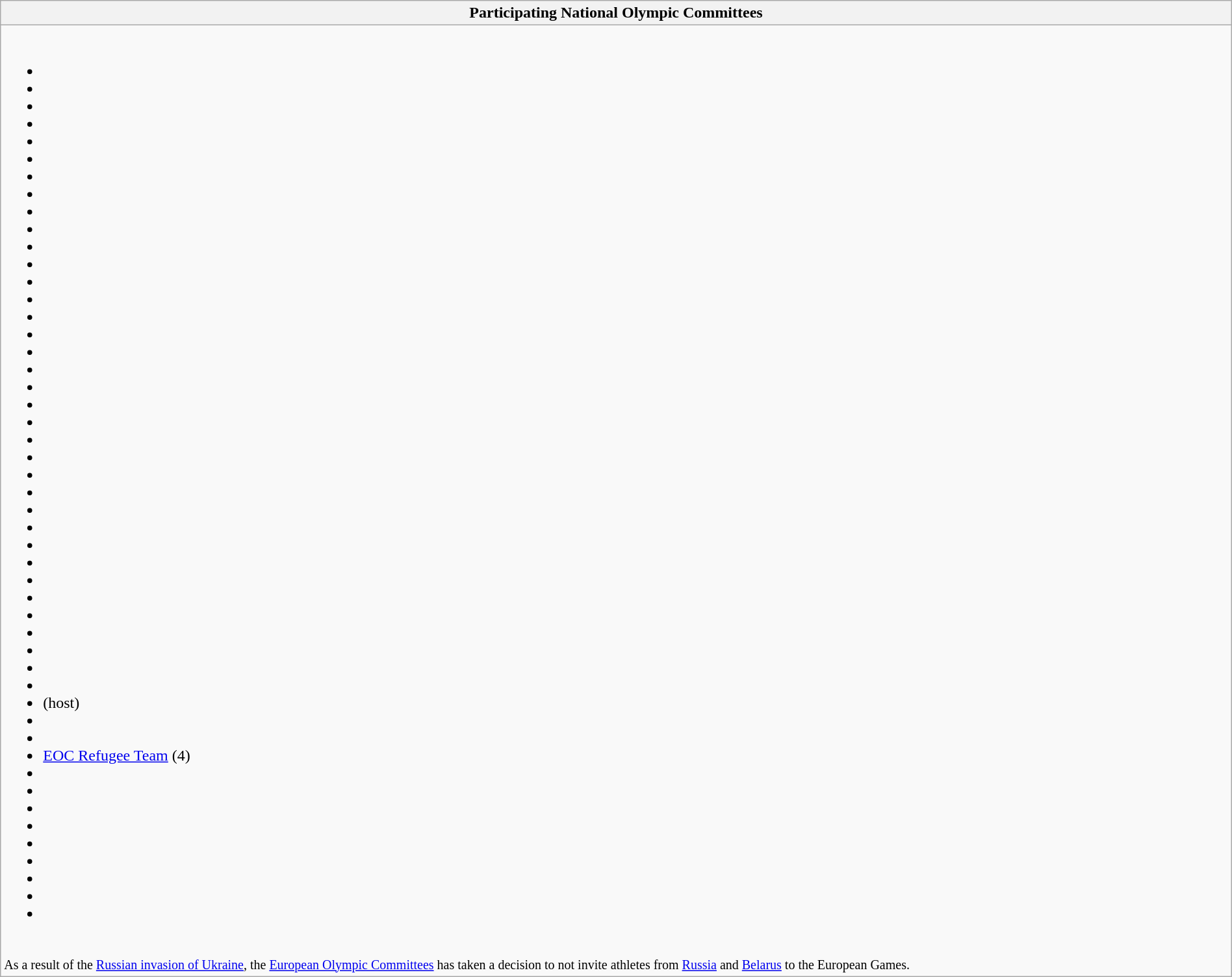<table class="wikitable collapsible" style="width:100%;">
<tr>
<th>Participating National Olympic Committees</th>
</tr>
<tr>
<td><br><ul><li></li><li></li><li></li><li></li><li></li><li></li><li></li><li></li><li></li><li></li><li></li><li></li><li></li><li></li><li></li><li></li><li></li><li></li><li></li><li></li><li></li><li></li><li></li><li></li><li></li><li></li><li></li><li></li><li></li><li></li><li></li><li></li><li></li><li></li><li></li><li></li><li> (host)</li><li></li><li></li><li> <a href='#'>EOC Refugee Team</a> (4)</li><li></li><li></li><li></li><li></li><li></li><li></li><li></li><li></li><li></li></ul><br><small>As a result of the <a href='#'>Russian invasion of Ukraine</a>, the <a href='#'>European Olympic Committees</a> has taken a decision to not invite athletes from <a href='#'>Russia</a> and <a href='#'>Belarus</a> to the European Games.</small></td>
</tr>
</table>
